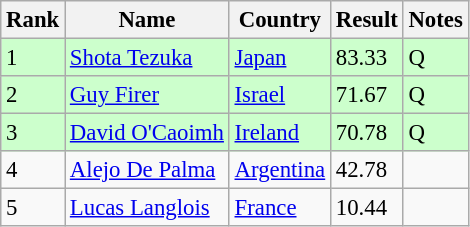<table class="wikitable" style="font-size:95%" style="text-align:center; width:35em;">
<tr>
<th>Rank</th>
<th>Name</th>
<th>Country</th>
<th>Result</th>
<th>Notes</th>
</tr>
<tr bgcolor=ccffcc>
<td>1</td>
<td align=left><a href='#'>Shota Tezuka</a></td>
<td align="left"> <a href='#'>Japan</a></td>
<td>83.33</td>
<td>Q</td>
</tr>
<tr bgcolor=ccffcc>
<td>2</td>
<td align=left><a href='#'>Guy Firer</a></td>
<td align="left"> <a href='#'>Israel</a></td>
<td>71.67</td>
<td>Q</td>
</tr>
<tr bgcolor=ccffcc>
<td>3</td>
<td align=left><a href='#'>David O'Caoimh</a></td>
<td align="left"> <a href='#'>Ireland</a></td>
<td>70.78</td>
<td>Q</td>
</tr>
<tr>
<td>4</td>
<td align=left><a href='#'>Alejo De Palma</a></td>
<td align="left"> <a href='#'>Argentina</a></td>
<td>42.78</td>
<td></td>
</tr>
<tr>
<td>5</td>
<td align=left><a href='#'>Lucas Langlois</a></td>
<td align="left"> <a href='#'>France</a></td>
<td>10.44</td>
<td></td>
</tr>
</table>
